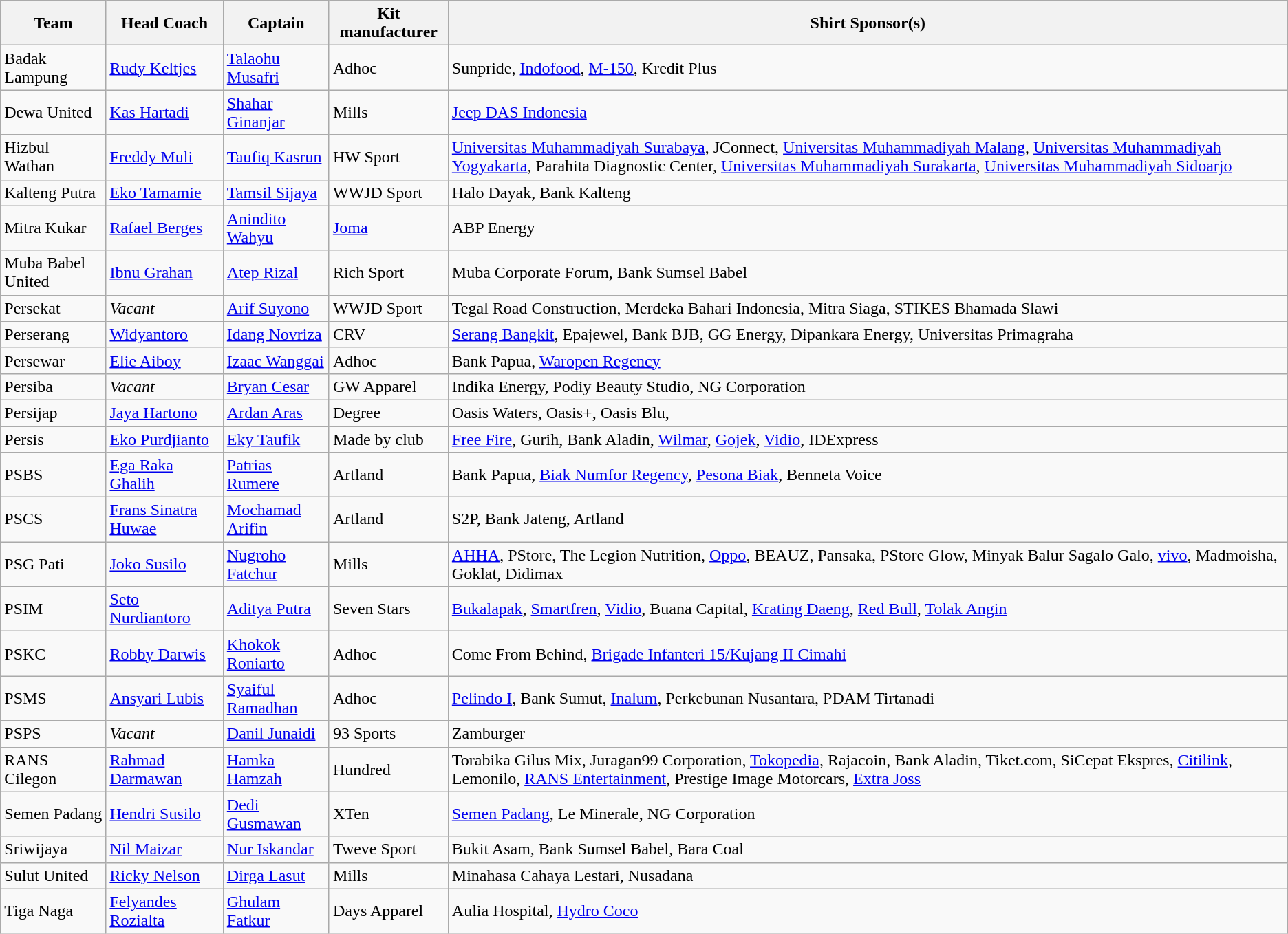<table class="wikitable sortable">
<tr>
<th>Team</th>
<th>Head Coach</th>
<th>Captain</th>
<th class="nowrap">Kit manufacturer</th>
<th class=unsortable>Shirt Sponsor(s)</th>
</tr>
<tr>
<td class="nowrap">Badak Lampung</td>
<td class="nowrap"> <a href='#'>Rudy Keltjes</a></td>
<td class="nowrap"> <a href='#'>Talaohu Musafri</a></td>
<td class="nowrap"> Adhoc</td>
<td>Sunpride, <a href='#'>Indofood</a>, <a href='#'>M-150</a>, Kredit Plus</td>
</tr>
<tr>
<td class="nowrap">Dewa United</td>
<td class="nowrap"> <a href='#'>Kas Hartadi</a></td>
<td class="nowrap"> <a href='#'>Shahar Ginanjar</a></td>
<td class="nowrap"> Mills</td>
<td><a href='#'>Jeep DAS Indonesia</a></td>
</tr>
<tr>
<td class="nowrap">Hizbul Wathan</td>
<td class="nowrap"> <a href='#'>Freddy Muli</a></td>
<td class="nowrap"> <a href='#'>Taufiq Kasrun</a></td>
<td class="nowrap"> HW Sport</td>
<td><a href='#'>Universitas Muhammadiyah Surabaya</a>, JConnect, <a href='#'>Universitas Muhammadiyah Malang</a>, <a href='#'>Universitas Muhammadiyah Yogyakarta</a>, Parahita Diagnostic Center, <a href='#'>Universitas Muhammadiyah Surakarta</a>, <a href='#'>Universitas Muhammadiyah Sidoarjo</a></td>
</tr>
<tr>
<td class="nowrap">Kalteng Putra</td>
<td class="nowrap"> <a href='#'>Eko Tamamie</a></td>
<td class="nowrap"> <a href='#'>Tamsil Sijaya</a></td>
<td class="nowrap"> WWJD Sport</td>
<td>Halo Dayak, Bank Kalteng</td>
</tr>
<tr>
<td class="nowrap">Mitra Kukar</td>
<td class="nowrap"> <a href='#'>Rafael Berges</a></td>
<td class="nowrap"> <a href='#'>Anindito Wahyu</a></td>
<td class="nowrap"> <a href='#'>Joma</a></td>
<td>ABP Energy</td>
</tr>
<tr>
<td class="nowrap">Muba Babel United</td>
<td class="nowrap"> <a href='#'>Ibnu Grahan</a></td>
<td class="nowrap"> <a href='#'>Atep Rizal</a></td>
<td class="nowrap"> Rich Sport</td>
<td>Muba Corporate Forum, Bank Sumsel Babel</td>
</tr>
<tr>
<td class="nowrap">Persekat</td>
<td class="nowrap"><em>Vacant</em></td>
<td class="nowrap"> <a href='#'>Arif Suyono</a></td>
<td class="nowrap"> WWJD Sport</td>
<td>Tegal Road Construction, Merdeka Bahari Indonesia, Mitra Siaga, STIKES Bhamada Slawi</td>
</tr>
<tr>
<td class="nowrap">Perserang</td>
<td class="nowrap"> <a href='#'>Widyantoro</a></td>
<td class="nowrap"> <a href='#'>Idang Novriza</a></td>
<td class="nowrap"> CRV</td>
<td><a href='#'>Serang Bangkit</a>, Epajewel, Bank BJB, GG Energy, Dipankara Energy, Universitas Primagraha</td>
</tr>
<tr>
<td class="nowrap">Persewar</td>
<td class="nowrap"> <a href='#'>Elie Aiboy</a></td>
<td class="nowrap"> <a href='#'>Izaac Wanggai</a></td>
<td class="nowrap"> Adhoc</td>
<td>Bank Papua, <a href='#'>Waropen Regency</a></td>
</tr>
<tr>
<td class="nowrap">Persiba</td>
<td class="nowrap"><em>Vacant</em></td>
<td class="nowrap"> <a href='#'>Bryan Cesar</a></td>
<td class="nowrap"> GW Apparel</td>
<td>Indika Energy, Podiy Beauty Studio, NG Corporation</td>
</tr>
<tr>
<td class="nowrap">Persijap</td>
<td class="nowrap"> <a href='#'>Jaya Hartono</a></td>
<td class="nowrap"> <a href='#'>Ardan Aras</a></td>
<td class="nowrap"> Degree</td>
<td>Oasis Waters, Oasis+, Oasis Blu,</td>
</tr>
<tr>
<td class="nowrap">Persis</td>
<td class="nowrap"> <a href='#'>Eko Purdjianto</a></td>
<td class="nowrap"> <a href='#'>Eky Taufik</a></td>
<td class="nowrap"> Made by club</td>
<td><a href='#'>Free Fire</a>, Gurih, Bank Aladin, <a href='#'>Wilmar</a>, <a href='#'>Gojek</a>, <a href='#'>Vidio</a>, IDExpress</td>
</tr>
<tr>
<td class="nowrap">PSBS</td>
<td class="nowrap"> <a href='#'>Ega Raka Ghalih</a></td>
<td class="nowrap"> <a href='#'>Patrias Rumere</a></td>
<td class="nowrap"> Artland</td>
<td>Bank Papua, <a href='#'>Biak Numfor Regency</a>, <a href='#'>Pesona Biak</a>, Benneta Voice</td>
</tr>
<tr>
<td class="nowrap">PSCS</td>
<td class="nowrap"> <a href='#'>Frans Sinatra Huwae</a></td>
<td class="nowrap"> <a href='#'>Mochamad Arifin</a></td>
<td class="nowrap"> Artland</td>
<td>S2P, Bank Jateng, Artland</td>
</tr>
<tr>
<td class="nowrap">PSG Pati</td>
<td class="nowrap"> <a href='#'>Joko Susilo</a></td>
<td class="nowrap"> <a href='#'>Nugroho Fatchur</a></td>
<td class="nowrap"> Mills</td>
<td><a href='#'>AHHA</a>, PStore, The Legion Nutrition, <a href='#'>Oppo</a>, BEAUZ, Pansaka, PStore Glow, Minyak Balur Sagalo Galo, <a href='#'>vivo</a>, Madmoisha, Goklat, Didimax</td>
</tr>
<tr>
<td class="nowrap">PSIM</td>
<td class="nowrap"> <a href='#'>Seto Nurdiantoro</a></td>
<td class="nowrap"> <a href='#'>Aditya Putra</a></td>
<td class="nowrap"> Seven Stars</td>
<td><a href='#'>Bukalapak</a>, <a href='#'>Smartfren</a>, <a href='#'>Vidio</a>, Buana Capital, <a href='#'>Krating Daeng</a>, <a href='#'>Red Bull</a>, <a href='#'>Tolak Angin</a></td>
</tr>
<tr>
<td class="nowrap">PSKC</td>
<td class="nowrap"> <a href='#'>Robby Darwis</a></td>
<td class="nowrap"> <a href='#'>Khokok Roniarto</a></td>
<td class="nowrap"> Adhoc</td>
<td>Come From Behind, <a href='#'>Brigade Infanteri 15/Kujang II Cimahi</a></td>
</tr>
<tr>
<td class="nowrap">PSMS</td>
<td class="nowrap"> <a href='#'>Ansyari Lubis</a></td>
<td class="nowrap"> <a href='#'>Syaiful Ramadhan</a></td>
<td class="nowrap"> Adhoc</td>
<td><a href='#'>Pelindo I</a>, Bank Sumut, <a href='#'>Inalum</a>, Perkebunan Nusantara, PDAM Tirtanadi</td>
</tr>
<tr>
<td class="nowrap">PSPS</td>
<td class="nowrap"><em>Vacant</em></td>
<td class="nowrap"> <a href='#'>Danil Junaidi</a></td>
<td class="nowrap"> 93 Sports</td>
<td>Zamburger</td>
</tr>
<tr>
<td class="nowrap">RANS Cilegon</td>
<td class="nowrap"> <a href='#'>Rahmad Darmawan</a></td>
<td class="nowrap"> <a href='#'>Hamka Hamzah</a></td>
<td class="nowrap"> Hundred</td>
<td>Torabika Gilus Mix, Juragan99 Corporation, <a href='#'>Tokopedia</a>, Rajacoin, Bank Aladin, Tiket.com, SiCepat Ekspres, <a href='#'>Citilink</a>, Lemonilo, <a href='#'>RANS Entertainment</a>, Prestige Image Motorcars, <a href='#'>Extra Joss</a></td>
</tr>
<tr>
<td class="nowrap">Semen Padang</td>
<td class="nowrap"> <a href='#'>Hendri Susilo</a></td>
<td class="nowrap"> <a href='#'>Dedi Gusmawan</a></td>
<td class="nowrap"> XTen</td>
<td><a href='#'>Semen Padang</a>, Le Minerale, NG Corporation</td>
</tr>
<tr>
<td class="nowrap">Sriwijaya</td>
<td class="nowrap"> <a href='#'>Nil Maizar</a></td>
<td class="nowrap"> <a href='#'>Nur Iskandar</a></td>
<td class="nowrap"> Tweve Sport</td>
<td>Bukit Asam, Bank Sumsel Babel, Bara Coal</td>
</tr>
<tr>
<td class="nowrap">Sulut United</td>
<td class="nowrap"> <a href='#'>Ricky Nelson</a></td>
<td class="nowrap"> <a href='#'>Dirga Lasut</a></td>
<td class="nowrap"> Mills</td>
<td>Minahasa Cahaya Lestari, Nusadana</td>
</tr>
<tr>
<td class="nowrap">Tiga Naga</td>
<td class="nowrap"> <a href='#'>Felyandes Rozialta</a></td>
<td class="nowrap"> <a href='#'>Ghulam Fatkur</a></td>
<td class="nowrap"> Days Apparel</td>
<td>Aulia Hospital, <a href='#'>Hydro Coco</a></td>
</tr>
</table>
